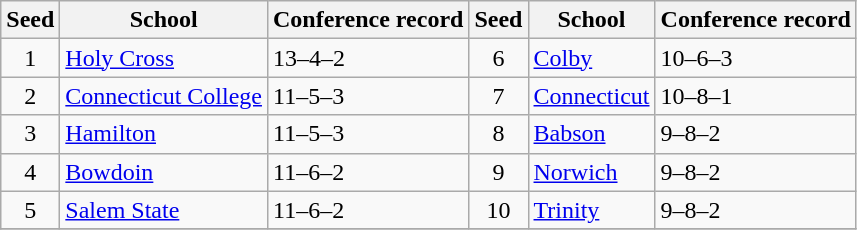<table class="wikitable">
<tr>
<th>Seed</th>
<th>School</th>
<th>Conference record</th>
<th>Seed</th>
<th>School</th>
<th>Conference record</th>
</tr>
<tr>
<td align=center>1</td>
<td><a href='#'>Holy Cross</a></td>
<td>13–4–2</td>
<td align=center>6</td>
<td><a href='#'>Colby</a></td>
<td>10–6–3</td>
</tr>
<tr>
<td align=center>2</td>
<td><a href='#'>Connecticut College</a></td>
<td>11–5–3</td>
<td align=center>7</td>
<td><a href='#'>Connecticut</a></td>
<td>10–8–1</td>
</tr>
<tr>
<td align=center>3</td>
<td><a href='#'>Hamilton</a></td>
<td>11–5–3</td>
<td align=center>8</td>
<td><a href='#'>Babson</a></td>
<td>9–8–2</td>
</tr>
<tr>
<td align=center>4</td>
<td><a href='#'>Bowdoin</a></td>
<td>11–6–2</td>
<td align=center>9</td>
<td><a href='#'>Norwich</a></td>
<td>9–8–2</td>
</tr>
<tr>
<td align=center>5</td>
<td><a href='#'>Salem State</a></td>
<td>11–6–2</td>
<td align=center>10</td>
<td><a href='#'>Trinity</a></td>
<td>9–8–2</td>
</tr>
<tr>
</tr>
</table>
